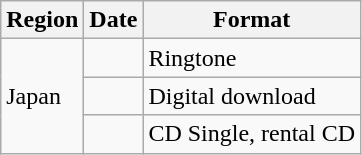<table class="wikitable">
<tr>
<th>Region</th>
<th>Date</th>
<th>Format</th>
</tr>
<tr>
<td rowspan="3">Japan</td>
<td></td>
<td>Ringtone</td>
</tr>
<tr>
<td></td>
<td>Digital download</td>
</tr>
<tr>
<td></td>
<td>CD Single, rental CD</td>
</tr>
</table>
